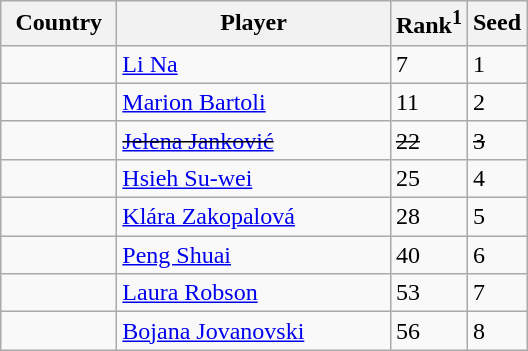<table class="sortable wikitable">
<tr>
<th style="width:70px;">Country</th>
<th style="width:175px;">Player</th>
<th>Rank<sup>1</sup></th>
<th>Seed</th>
</tr>
<tr>
<td></td>
<td><a href='#'>Li Na</a></td>
<td>7</td>
<td>1</td>
</tr>
<tr>
<td></td>
<td><a href='#'>Marion Bartoli</a></td>
<td>11</td>
<td>2</td>
</tr>
<tr>
<td><s></s></td>
<td><s><a href='#'>Jelena Janković</a></s></td>
<td><s>22</s></td>
<td><s>3</s></td>
</tr>
<tr>
<td></td>
<td><a href='#'>Hsieh Su-wei</a></td>
<td>25</td>
<td>4</td>
</tr>
<tr>
<td></td>
<td><a href='#'>Klára Zakopalová</a></td>
<td>28</td>
<td>5</td>
</tr>
<tr>
<td></td>
<td><a href='#'>Peng Shuai</a></td>
<td>40</td>
<td>6</td>
</tr>
<tr>
<td></td>
<td><a href='#'>Laura Robson</a></td>
<td>53</td>
<td>7</td>
</tr>
<tr>
<td></td>
<td><a href='#'>Bojana Jovanovski</a></td>
<td>56</td>
<td>8</td>
</tr>
</table>
